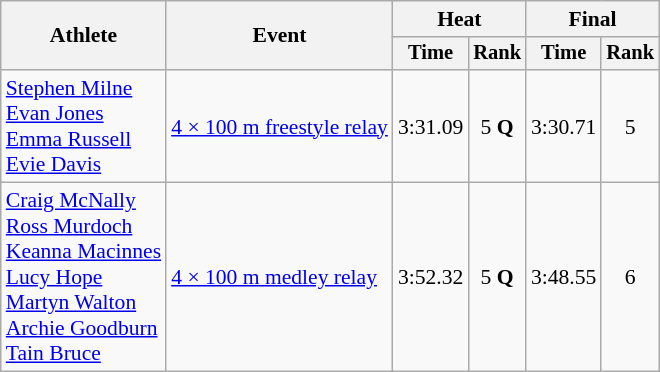<table class=wikitable style=font-size:90%>
<tr>
<th rowspan=2>Athlete</th>
<th rowspan=2>Event</th>
<th colspan=2>Heat</th>
<th colspan=2>Final</th>
</tr>
<tr style=font-size:95%>
<th>Time</th>
<th>Rank</th>
<th>Time</th>
<th>Rank</th>
</tr>
<tr align=center>
<td align=left><a href='#'>Stephen Milne</a><br><a href='#'>Evan Jones</a><br><a href='#'>Emma Russell</a><br><a href='#'>Evie Davis</a></td>
<td align=left><a href='#'>4 × 100 m freestyle relay</a></td>
<td>3:31.09</td>
<td>5 <strong>Q</strong></td>
<td>3:30.71</td>
<td>5</td>
</tr>
<tr align=center>
<td align=left><a href='#'>Craig McNally</a><br><a href='#'>Ross Murdoch</a><br><a href='#'>Keanna Macinnes</a><br><a href='#'>Lucy Hope</a><br><a href='#'>Martyn Walton</a><br><a href='#'>Archie Goodburn</a><br><a href='#'>Tain Bruce</a></td>
<td align=left><a href='#'>4 × 100 m medley relay</a></td>
<td>3:52.32</td>
<td>5 <strong>Q</strong></td>
<td>3:48.55</td>
<td>6</td>
</tr>
</table>
